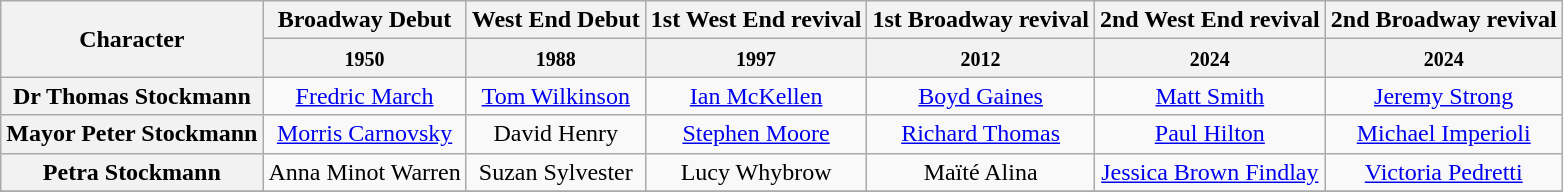<table class="wikitable">
<tr>
<th rowspan="2">Character</th>
<th>Broadway Debut</th>
<th>West End Debut</th>
<th>1st West End revival</th>
<th>1st Broadway revival</th>
<th>2nd West End revival</th>
<th>2nd Broadway revival</th>
</tr>
<tr>
<th><small>1950</small></th>
<th><small>1988</small></th>
<th><small>1997</small></th>
<th><small>2012</small></th>
<th><small>2024</small></th>
<th><small>2024</small></th>
</tr>
<tr>
<th>Dr Thomas Stockmann</th>
<td align="center" ,><a href='#'>Fredric March</a></td>
<td align="center"><a href='#'>Tom Wilkinson</a></td>
<td align="center"><a href='#'>Ian McKellen</a></td>
<td align="center",><a href='#'>Boyd Gaines</a></td>
<td align="center"><a href='#'>Matt Smith</a></td>
<td align="center"><a href='#'>Jeremy Strong</a></td>
</tr>
<tr>
<th>Mayor Peter Stockmann</th>
<td align="center" ,><a href='#'>Morris Carnovsky</a></td>
<td align="center">David Henry</td>
<td align="center" ,><a href='#'>Stephen Moore</a></td>
<td align="center"><a href='#'>Richard Thomas</a></td>
<td align="center" ,><a href='#'>Paul Hilton</a></td>
<td align="center" ,><a href='#'>Michael Imperioli</a></td>
</tr>
<tr>
<th>Petra Stockmann</th>
<td align="center" ,>Anna Minot Warren</td>
<td align="center">Suzan Sylvester</td>
<td align="center" ,>Lucy Whybrow</td>
<td align="center">Maïté Alina</td>
<td align="center" ,><a href='#'>Jessica Brown Findlay</a></td>
<td align="center" ,><a href='#'>Victoria Pedretti</a></td>
</tr>
<tr>
</tr>
</table>
